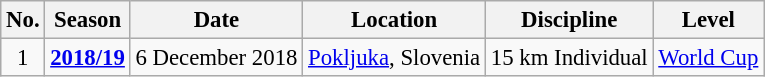<table class="wikitable" style="text-align:center; font-size:95%;">
<tr>
<th>No.</th>
<th>Season</th>
<th>Date</th>
<th>Location</th>
<th>Discipline</th>
<th>Level</th>
</tr>
<tr>
<td>1</td>
<td><strong><a href='#'>2018/19</a></strong></td>
<td align=right>6 December 2018</td>
<td align=left> <a href='#'>Pokljuka</a>, Slovenia</td>
<td>15 km Individual</td>
<td><a href='#'>World Cup</a></td>
</tr>
</table>
